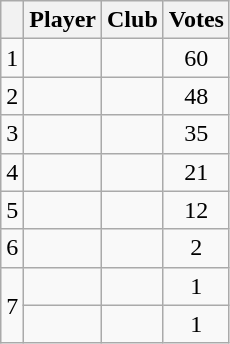<table class="wikitable sortable" style="text-align:center">
<tr>
<th></th>
<th>Player</th>
<th>Club</th>
<th>Votes</th>
</tr>
<tr>
<td>1</td>
<td></td>
<td></td>
<td>60</td>
</tr>
<tr>
<td>2</td>
<td></td>
<td></td>
<td>48</td>
</tr>
<tr>
<td>3</td>
<td></td>
<td></td>
<td>35</td>
</tr>
<tr>
<td>4</td>
<td></td>
<td></td>
<td>21</td>
</tr>
<tr>
<td>5</td>
<td></td>
<td></td>
<td>12</td>
</tr>
<tr>
<td>6</td>
<td></td>
<td></td>
<td>2</td>
</tr>
<tr>
<td rowspan="2">7</td>
<td></td>
<td></td>
<td>1</td>
</tr>
<tr>
<td></td>
<td></td>
<td>1</td>
</tr>
</table>
